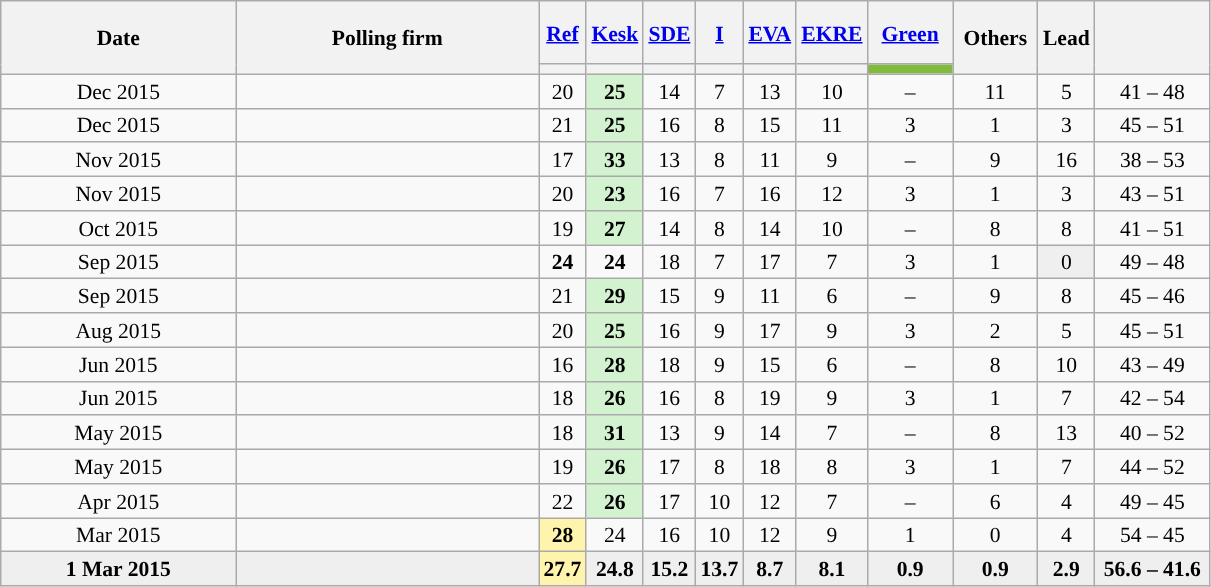<table class="wikitable" style="text-align:center; font-size:90%; line-height:16px;">
<tr style="height:42px;">
<th style="width:150px;" rowspan="2">Date</th>
<th style="width:195px;" rowspan="2">Polling firm</th>
<th><a href='#'><span>Ref</span></a></th>
<th><a href='#'><span>Kesk</span></a></th>
<th><a href='#'><span>SDE</span></a></th>
<th><a href='#'><span>I</span></a></th>
<th><a href='#'><span>EVA</span></a></th>
<th><a href='#'><span>EKRE</span></a></th>
<th><a href='#'><span>Green</span></a></th>
<th style="width:50px;" rowspan="2">Others</th>
<th style="width:20px;" rowspan="2">Lead</th>
<th style="width:70px;" rowspan="2"></th>
</tr>
<tr>
<th style="background:"></th>
<th style="background:"></th>
<th style="background:"></th>
<th style="background:"></th>
<th style="background:"></th>
<th style="background:"></th>
<th style="background:#80BB3D; width:50px;"></th>
</tr>
<tr>
<td>Dec 2015</td>
<td></td>
<td>20</td>
<td style="background:#D3F2D0"><strong>25</strong></td>
<td>14</td>
<td>7</td>
<td>13</td>
<td>10</td>
<td>–</td>
<td>11</td>
<td style="background:">5</td>
<td>41 – 48</td>
</tr>
<tr>
<td>Dec 2015</td>
<td></td>
<td>21</td>
<td style="background:#D3F2D0"><strong>25</strong></td>
<td>16</td>
<td>8</td>
<td>15</td>
<td>11</td>
<td>3</td>
<td>1</td>
<td style="background:">3</td>
<td>45 – 51</td>
</tr>
<tr>
<td>Nov 2015</td>
<td></td>
<td>17</td>
<td style="background:#D3F2D0"><strong>33</strong></td>
<td>13</td>
<td>8</td>
<td>11</td>
<td>9</td>
<td>–</td>
<td>9</td>
<td style="background:">16</td>
<td>38 – 53</td>
</tr>
<tr>
<td>Nov 2015</td>
<td></td>
<td>20</td>
<td style="background:#D3F2D0"><strong>23</strong></td>
<td>16</td>
<td>7</td>
<td>16</td>
<td>12</td>
<td>3</td>
<td>1</td>
<td style="background:">3</td>
<td>43 – 51</td>
</tr>
<tr>
<td>Oct 2015</td>
<td></td>
<td>19</td>
<td style="background:#D3F2D0"><strong>27</strong></td>
<td>14</td>
<td>8</td>
<td>14</td>
<td>10</td>
<td>–</td>
<td>8</td>
<td style="background:">8</td>
<td>41 – 51</td>
</tr>
<tr>
<td>Sep 2015</td>
<td></td>
<td><strong>24</strong></td>
<td><strong>24</strong></td>
<td>18</td>
<td>7</td>
<td>17</td>
<td>7</td>
<td>3</td>
<td>1</td>
<td style="background:#EFEFEF;">0</td>
<td>49 – 48</td>
</tr>
<tr>
<td>Sep 2015</td>
<td></td>
<td>21</td>
<td style="background:#D3F2D0"><strong>29</strong></td>
<td>15</td>
<td>9</td>
<td>11</td>
<td>6</td>
<td>–</td>
<td>9</td>
<td style="background:">8</td>
<td>45 – 46</td>
</tr>
<tr>
<td>Aug 2015</td>
<td></td>
<td>20</td>
<td style="background:#D3F2D0"><strong>25</strong></td>
<td>16</td>
<td>9</td>
<td>17</td>
<td>9</td>
<td>3</td>
<td>2</td>
<td style="background:">5</td>
<td>45 – 51</td>
</tr>
<tr>
<td>Jun 2015</td>
<td></td>
<td>16</td>
<td style="background:#D3F2D0"><strong>28</strong></td>
<td>18</td>
<td>9</td>
<td>15</td>
<td>6</td>
<td>–</td>
<td>8</td>
<td style="background:">10</td>
<td>43 – 49</td>
</tr>
<tr>
<td>Jun 2015</td>
<td></td>
<td>18</td>
<td style="background:#D3F2D0"><strong>26</strong></td>
<td>16</td>
<td>8</td>
<td>19</td>
<td>9</td>
<td>3</td>
<td>1</td>
<td style="background:">7</td>
<td>42 – 54</td>
</tr>
<tr>
<td>May 2015</td>
<td></td>
<td>18</td>
<td style="background:#D3F2D0"><strong>31</strong></td>
<td>13</td>
<td>9</td>
<td>14</td>
<td>7</td>
<td>–</td>
<td>8</td>
<td style="background:">13</td>
<td>40 – 52</td>
</tr>
<tr>
<td>May 2015</td>
<td></td>
<td>19</td>
<td style="background:#D3F2D0"><strong>26</strong></td>
<td>17</td>
<td>8</td>
<td>18</td>
<td>8</td>
<td>3</td>
<td>1</td>
<td style="background:">7</td>
<td>44 – 52</td>
</tr>
<tr>
<td>Apr 2015</td>
<td></td>
<td>22</td>
<td style="background:#D3F2D0"><strong>26</strong></td>
<td>17</td>
<td>10</td>
<td>12</td>
<td>7</td>
<td>–</td>
<td>6</td>
<td style="background:">4</td>
<td>49 – 45</td>
</tr>
<tr>
<td>Mar 2015</td>
<td></td>
<td style="background:#FEF4AE"><strong>28</strong></td>
<td>24</td>
<td>16</td>
<td>10</td>
<td>12</td>
<td>9</td>
<td>1</td>
<td>0</td>
<td style="background:">4</td>
<td>54 – 45</td>
</tr>
<tr style="background:#EFEFEF; font-weight:bold;">
<td>1 Mar 2015</td>
<td></td>
<td style="background:#FEF4AE">27.7</td>
<td>24.8</td>
<td>15.2</td>
<td>13.7</td>
<td>8.7</td>
<td>8.1</td>
<td>0.9</td>
<td>0.9</td>
<td style="background:">2.9</td>
<td>56.6 – 41.6</td>
</tr>
</table>
